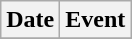<table class="wikitable">
<tr>
<th>Date</th>
<th>Event</th>
</tr>
<tr>
</tr>
</table>
